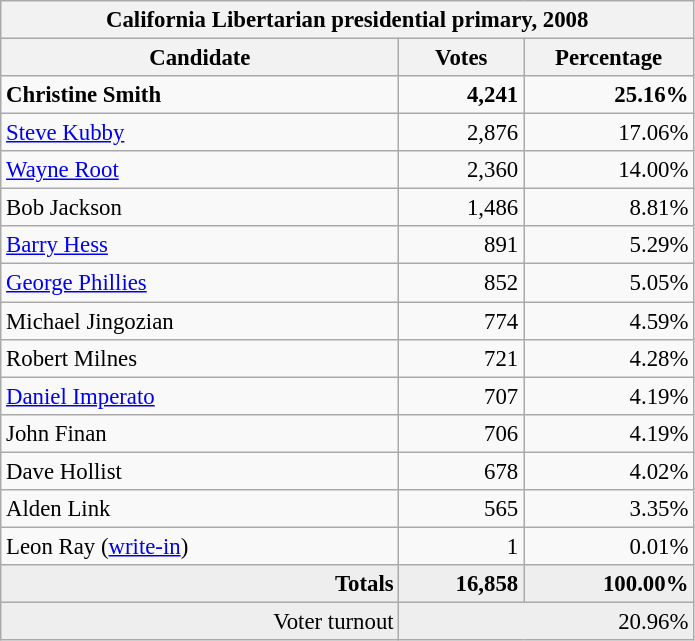<table class="wikitable" style="font-size: 95%;">
<tr>
<th colspan="3">California Libertarian presidential primary, 2008</th>
</tr>
<tr>
<th style="width: 17em">Candidate</th>
<th style="width: 5em">Votes</th>
<th style="width: 7em">Percentage</th>
</tr>
<tr>
<td><strong>Christine Smith</strong></td>
<td align="right"><strong>4,241</strong></td>
<td align="right"><strong>25.16%</strong></td>
</tr>
<tr>
<td><a href='#'>Steve Kubby</a></td>
<td align="right">2,876</td>
<td align="right">17.06%</td>
</tr>
<tr>
<td><a href='#'>Wayne Root</a></td>
<td align="right">2,360</td>
<td align="right">14.00%</td>
</tr>
<tr>
<td>Bob Jackson</td>
<td align="right">1,486</td>
<td align="right">8.81%</td>
</tr>
<tr>
<td><a href='#'>Barry Hess</a></td>
<td align="right">891</td>
<td align="right">5.29%</td>
</tr>
<tr>
<td><a href='#'>George Phillies</a></td>
<td align="right">852</td>
<td align="right">5.05%</td>
</tr>
<tr>
<td>Michael Jingozian</td>
<td align="right">774</td>
<td align="right">4.59%</td>
</tr>
<tr>
<td>Robert Milnes</td>
<td align="right">721</td>
<td align="right">4.28%</td>
</tr>
<tr>
<td><a href='#'>Daniel Imperato</a></td>
<td align="right">707</td>
<td align="right">4.19%</td>
</tr>
<tr>
<td>John Finan</td>
<td align="right">706</td>
<td align="right">4.19%</td>
</tr>
<tr>
<td>Dave Hollist</td>
<td align="right">678</td>
<td align="right">4.02%</td>
</tr>
<tr>
<td>Alden Link</td>
<td align="right">565</td>
<td align="right">3.35%</td>
</tr>
<tr>
<td>Leon Ray (<a href='#'>write-in</a>)</td>
<td align="right">1</td>
<td align="right">0.01%</td>
</tr>
<tr bgcolor="#EEEEEE">
<td align="right"><strong>Totals</strong></td>
<td align="right"><strong>16,858</strong></td>
<td align="right"><strong>100.00%</strong></td>
</tr>
<tr bgcolor="#EEEEEE">
<td align="right">Voter turnout</td>
<td colspan="2" align="right">20.96%</td>
</tr>
</table>
